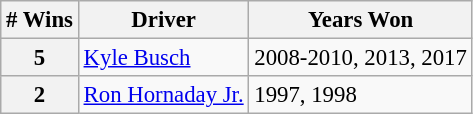<table class="wikitable" style="font-size: 95%;">
<tr>
<th># Wins</th>
<th>Driver</th>
<th>Years Won</th>
</tr>
<tr>
<th>5</th>
<td><a href='#'>Kyle Busch</a></td>
<td>2008-2010, 2013, 2017</td>
</tr>
<tr>
<th>2</th>
<td><a href='#'>Ron Hornaday Jr.</a></td>
<td>1997, 1998</td>
</tr>
</table>
